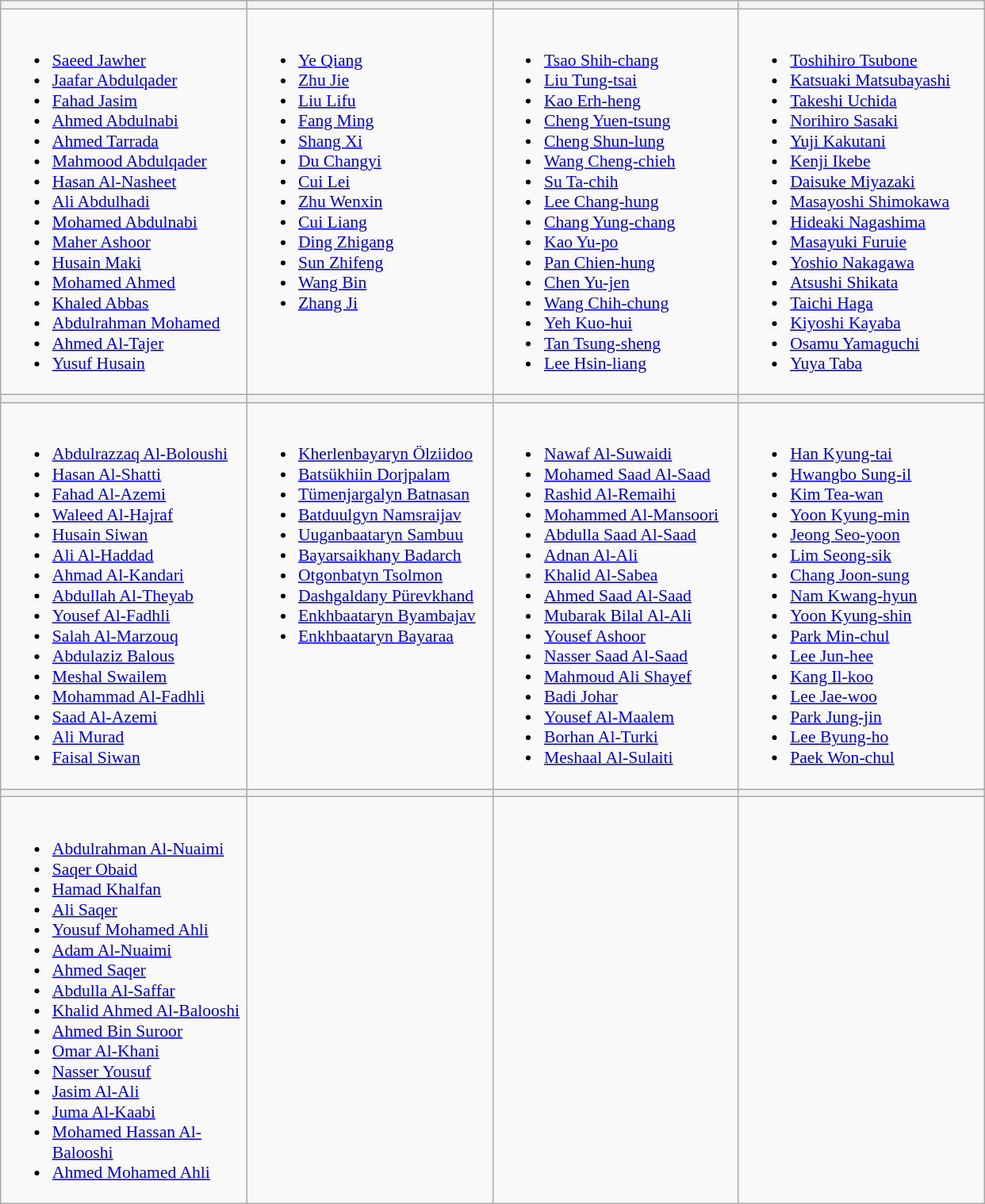<table class="wikitable" style="font-size:90%">
<tr>
<th width=200></th>
<th width=200></th>
<th width=200></th>
<th width=200></th>
</tr>
<tr>
<td valign=top><br><ul><li><a href='#'>Saeed Jawher</a></li><li><a href='#'>Jaafar Abdulqader</a></li><li><a href='#'>Fahad Jasim</a></li><li><a href='#'>Ahmed Abdulnabi</a></li><li><a href='#'>Ahmed Tarrada</a></li><li><a href='#'>Mahmood Abdulqader</a></li><li><a href='#'>Hasan Al-Nasheet</a></li><li><a href='#'>Ali Abdulhadi</a></li><li><a href='#'>Mohamed Abdulnabi</a></li><li><a href='#'>Maher Ashoor</a></li><li><a href='#'>Husain Maki</a></li><li><a href='#'>Mohamed Ahmed</a></li><li><a href='#'>Khaled Abbas</a></li><li><a href='#'>Abdulrahman Mohamed</a></li><li><a href='#'>Ahmed Al-Tajer</a></li><li><a href='#'>Yusuf Husain</a></li></ul></td>
<td valign=top><br><ul><li><a href='#'>Ye Qiang</a></li><li><a href='#'>Zhu Jie</a></li><li><a href='#'>Liu Lifu</a></li><li><a href='#'>Fang Ming</a></li><li><a href='#'>Shang Xi</a></li><li><a href='#'>Du Changyi</a></li><li><a href='#'>Cui Lei</a></li><li><a href='#'>Zhu Wenxin</a></li><li><a href='#'>Cui Liang</a></li><li><a href='#'>Ding Zhigang</a></li><li><a href='#'>Sun Zhifeng</a></li><li><a href='#'>Wang Bin</a></li><li><a href='#'>Zhang Ji</a></li></ul></td>
<td valign=top><br><ul><li><a href='#'>Tsao Shih-chang</a></li><li><a href='#'>Liu Tung-tsai</a></li><li><a href='#'>Kao Erh-heng</a></li><li><a href='#'>Cheng Yuen-tsung</a></li><li><a href='#'>Cheng Shun-lung</a></li><li><a href='#'>Wang Cheng-chieh</a></li><li><a href='#'>Su Ta-chih</a></li><li><a href='#'>Lee Chang-hung</a></li><li><a href='#'>Chang Yung-chang</a></li><li><a href='#'>Kao Yu-po</a></li><li><a href='#'>Pan Chien-hung</a></li><li><a href='#'>Chen Yu-jen</a></li><li><a href='#'>Wang Chih-chung</a></li><li><a href='#'>Yeh Kuo-hui</a></li><li><a href='#'>Tan Tsung-sheng</a></li><li><a href='#'>Lee Hsin-liang</a></li></ul></td>
<td valign=top><br><ul><li><a href='#'>Toshihiro Tsubone</a></li><li><a href='#'>Katsuaki Matsubayashi</a></li><li><a href='#'>Takeshi Uchida</a></li><li><a href='#'>Norihiro Sasaki</a></li><li><a href='#'>Yuji Kakutani</a></li><li><a href='#'>Kenji Ikebe</a></li><li><a href='#'>Daisuke Miyazaki</a></li><li><a href='#'>Masayoshi Shimokawa</a></li><li><a href='#'>Hideaki Nagashima</a></li><li><a href='#'>Masayuki Furuie</a></li><li><a href='#'>Yoshio Nakagawa</a></li><li><a href='#'>Atsushi Shikata</a></li><li><a href='#'>Taichi Haga</a></li><li><a href='#'>Kiyoshi Kayaba</a></li><li><a href='#'>Osamu Yamaguchi</a></li><li><a href='#'>Yuya Taba</a></li></ul></td>
</tr>
<tr>
<th></th>
<th></th>
<th></th>
<th></th>
</tr>
<tr>
<td valign=top><br><ul><li><a href='#'>Abdulrazzaq Al-Boloushi</a></li><li><a href='#'>Hasan Al-Shatti</a></li><li><a href='#'>Fahad Al-Azemi</a></li><li><a href='#'>Waleed Al-Hajraf</a></li><li><a href='#'>Husain Siwan</a></li><li><a href='#'>Ali Al-Haddad</a></li><li><a href='#'>Ahmad Al-Kandari</a></li><li><a href='#'>Abdullah Al-Theyab</a></li><li><a href='#'>Yousef Al-Fadhli</a></li><li><a href='#'>Salah Al-Marzouq</a></li><li><a href='#'>Abdulaziz Balous</a></li><li><a href='#'>Meshal Swailem</a></li><li><a href='#'>Mohammad Al-Fadhli</a></li><li><a href='#'>Saad Al-Azemi</a></li><li><a href='#'>Ali Murad</a></li><li><a href='#'>Faisal Siwan</a></li></ul></td>
<td valign=top><br><ul><li><a href='#'>Kherlenbayaryn Ölziidoo</a></li><li><a href='#'>Batsükhiin Dorjpalam</a></li><li><a href='#'>Tümenjargalyn Batnasan</a></li><li><a href='#'>Batduulgyn Namsraijav</a></li><li><a href='#'>Uuganbaataryn Sambuu</a></li><li><a href='#'>Bayarsaikhany Badarch</a></li><li><a href='#'>Otgonbatyn Tsolmon</a></li><li><a href='#'>Dashgaldany Pürevkhand</a></li><li><a href='#'>Enkhbaataryn Byambajav</a></li><li><a href='#'>Enkhbaataryn Bayaraa</a></li></ul></td>
<td valign=top><br><ul><li><a href='#'>Nawaf Al-Suwaidi</a></li><li><a href='#'>Mohamed Saad Al-Saad</a></li><li><a href='#'>Rashid Al-Remaihi</a></li><li><a href='#'>Mohammed Al-Mansoori</a></li><li><a href='#'>Abdulla Saad Al-Saad</a></li><li><a href='#'>Adnan Al-Ali</a></li><li><a href='#'>Khalid Al-Sabea</a></li><li><a href='#'>Ahmed Saad Al-Saad</a></li><li><a href='#'>Mubarak Bilal Al-Ali</a></li><li><a href='#'>Yousef Ashoor</a></li><li><a href='#'>Nasser Saad Al-Saad</a></li><li><a href='#'>Mahmoud Ali Shayef</a></li><li><a href='#'>Badi Johar</a></li><li><a href='#'>Yousef Al-Maalem</a></li><li><a href='#'>Borhan Al-Turki</a></li><li><a href='#'>Meshaal Al-Sulaiti</a></li></ul></td>
<td valign=top><br><ul><li><a href='#'>Han Kyung-tai</a></li><li><a href='#'>Hwangbo Sung-il</a></li><li><a href='#'>Kim Tea-wan</a></li><li><a href='#'>Yoon Kyung-min</a></li><li><a href='#'>Jeong Seo-yoon</a></li><li><a href='#'>Lim Seong-sik</a></li><li><a href='#'>Chang Joon-sung</a></li><li><a href='#'>Nam Kwang-hyun</a></li><li><a href='#'>Yoon Kyung-shin</a></li><li><a href='#'>Park Min-chul</a></li><li><a href='#'>Lee Jun-hee</a></li><li><a href='#'>Kang Il-koo</a></li><li><a href='#'>Lee Jae-woo</a></li><li><a href='#'>Park Jung-jin</a></li><li><a href='#'>Lee Byung-ho</a></li><li><a href='#'>Paek Won-chul</a></li></ul></td>
</tr>
<tr>
<th></th>
<th></th>
<th></th>
<th></th>
</tr>
<tr>
<td valign=top><br><ul><li><a href='#'>Abdulrahman Al-Nuaimi</a></li><li><a href='#'>Saqer Obaid</a></li><li><a href='#'>Hamad Khalfan</a></li><li><a href='#'>Ali Saqer</a></li><li><a href='#'>Yousuf Mohamed Ahli</a></li><li><a href='#'>Adam Al-Nuaimi</a></li><li><a href='#'>Ahmed Saqer</a></li><li><a href='#'>Abdulla Al-Saffar</a></li><li><a href='#'>Khalid Ahmed Al-Balooshi</a></li><li><a href='#'>Ahmed Bin Suroor</a></li><li><a href='#'>Omar Al-Khani</a></li><li><a href='#'>Nasser Yousuf</a></li><li><a href='#'>Jasim Al-Ali</a></li><li><a href='#'>Juma Al-Kaabi</a></li><li><a href='#'>Mohamed Hassan Al-Balooshi</a></li><li><a href='#'>Ahmed Mohamed Ahli</a></li></ul></td>
<td valign=top></td>
<td valign=top></td>
<td valign=top></td>
</tr>
</table>
